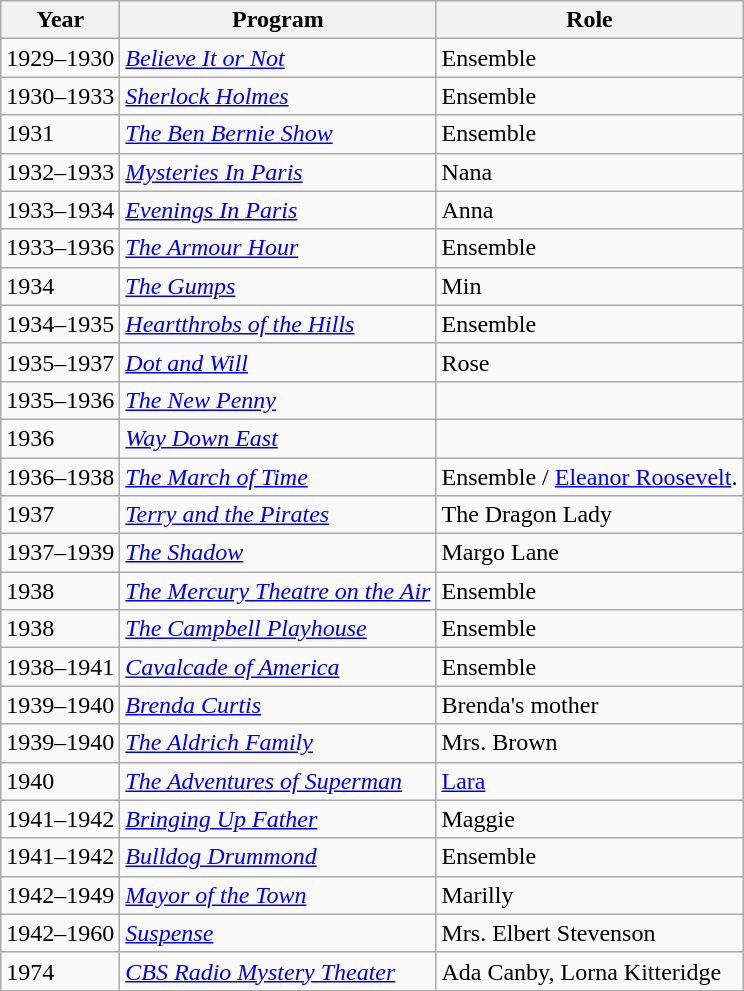<table class="wikitable">
<tr>
<th>Year</th>
<th>Program</th>
<th>Role</th>
</tr>
<tr>
<td>1929–1930</td>
<td><em><a href='#'>Believe It or Not</a></em></td>
<td>Ensemble</td>
</tr>
<tr>
<td>1930–1933</td>
<td><em><a href='#'>Sherlock Holmes</a></em></td>
<td>Ensemble</td>
</tr>
<tr>
<td>1931</td>
<td><em><a href='#'>The Ben Bernie Show</a></em></td>
<td>Ensemble</td>
</tr>
<tr>
<td>1932–1933</td>
<td><em><a href='#'>Mysteries In Paris</a></em></td>
<td>Nana</td>
</tr>
<tr>
<td>1933–1934</td>
<td><em><a href='#'>Evenings In Paris</a></em></td>
<td>Anna</td>
</tr>
<tr>
<td>1933–1936</td>
<td><em><a href='#'>The Armour Hour</a></em></td>
<td>Ensemble</td>
</tr>
<tr>
<td>1934</td>
<td><em><a href='#'>The Gumps</a></em></td>
<td>Min</td>
</tr>
<tr>
<td>1934–1935</td>
<td><em><a href='#'>Heartthrobs of the Hills</a></em></td>
<td>Ensemble</td>
</tr>
<tr>
<td>1935–1937</td>
<td><em><a href='#'>Dot and Will</a></em></td>
<td>Rose</td>
</tr>
<tr>
<td>1935–1936</td>
<td><em><a href='#'>The New Penny</a></em></td>
<td></td>
</tr>
<tr>
<td>1936</td>
<td><em><a href='#'>Way Down East</a></em></td>
<td></td>
</tr>
<tr>
<td>1936–1938</td>
<td><em><a href='#'>The March of Time</a></em></td>
<td>Ensemble / <a href='#'>Eleanor Roosevelt</a>.</td>
</tr>
<tr>
<td>1937</td>
<td><em><a href='#'>Terry and the Pirates</a></em></td>
<td>The Dragon Lady</td>
</tr>
<tr>
<td>1937–1939</td>
<td><em><a href='#'>The Shadow</a></em></td>
<td>Margo Lane</td>
</tr>
<tr>
<td>1938</td>
<td><em><a href='#'>The Mercury Theatre on the Air</a></em></td>
<td>Ensemble</td>
</tr>
<tr>
<td>1938</td>
<td><em><a href='#'>The Campbell Playhouse</a></em></td>
<td>Ensemble</td>
</tr>
<tr>
<td>1938–1941</td>
<td><em><a href='#'>Cavalcade of America</a></em></td>
<td>Ensemble</td>
</tr>
<tr>
<td>1939–1940</td>
<td><em><a href='#'>Brenda Curtis</a></em></td>
<td>Brenda's mother</td>
</tr>
<tr>
<td>1939–1940</td>
<td><em><a href='#'>The Aldrich Family</a></em></td>
<td>Mrs. Brown</td>
</tr>
<tr>
<td>1940</td>
<td><em><a href='#'>The Adventures of Superman</a></em></td>
<td><a href='#'>Lara</a></td>
</tr>
<tr>
<td>1941–1942</td>
<td><em><a href='#'>Bringing Up Father</a></em></td>
<td>Maggie</td>
</tr>
<tr>
<td>1941–1942</td>
<td><em><a href='#'>Bulldog Drummond</a></em></td>
<td>Ensemble</td>
</tr>
<tr>
<td>1942–1949</td>
<td><em><a href='#'>Mayor of the Town</a></em></td>
<td>Marilly</td>
</tr>
<tr>
<td>1942–1960</td>
<td><em><a href='#'>Suspense</a></em></td>
<td>Mrs. Elbert Stevenson</td>
</tr>
<tr>
<td>1974</td>
<td><em><a href='#'>CBS Radio Mystery Theater</a></em></td>
<td>Ada Canby, Lorna Kitteridge</td>
</tr>
</table>
